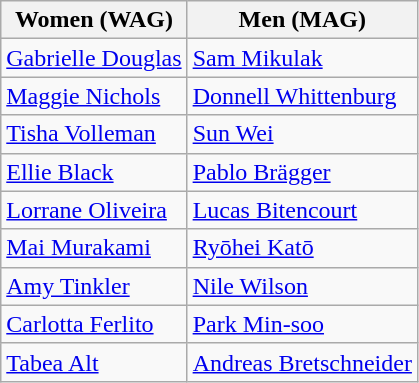<table class="wikitable">
<tr>
<th>Women (WAG)</th>
<th>Men (MAG)</th>
</tr>
<tr>
<td> <a href='#'>Gabrielle Douglas</a></td>
<td> <a href='#'>Sam Mikulak</a></td>
</tr>
<tr>
<td> <a href='#'>Maggie Nichols</a></td>
<td> <a href='#'>Donnell Whittenburg</a></td>
</tr>
<tr>
<td> <a href='#'>Tisha Volleman</a></td>
<td> <a href='#'>Sun Wei</a></td>
</tr>
<tr>
<td> <a href='#'>Ellie Black</a></td>
<td> <a href='#'>Pablo Brägger</a></td>
</tr>
<tr>
<td> <a href='#'>Lorrane Oliveira</a></td>
<td> <a href='#'>Lucas Bitencourt</a></td>
</tr>
<tr>
<td> <a href='#'>Mai Murakami</a></td>
<td> <a href='#'>Ryōhei Katō</a></td>
</tr>
<tr>
<td> <a href='#'>Amy Tinkler</a></td>
<td> <a href='#'>Nile Wilson</a></td>
</tr>
<tr>
<td> <a href='#'>Carlotta Ferlito</a></td>
<td> <a href='#'>Park Min-soo</a></td>
</tr>
<tr>
<td> <a href='#'>Tabea Alt</a></td>
<td> <a href='#'>Andreas Bretschneider</a></td>
</tr>
</table>
